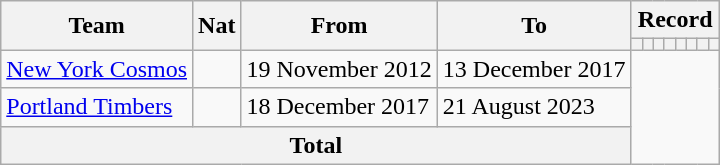<table class="wikitable" style="text-align: center">
<tr>
<th rowspan="2">Team</th>
<th rowspan="2">Nat</th>
<th rowspan="2">From</th>
<th rowspan="2">To</th>
<th colspan="8">Record</th>
</tr>
<tr>
<th></th>
<th></th>
<th></th>
<th></th>
<th></th>
<th></th>
<th></th>
<th></th>
</tr>
<tr>
<td align=left><a href='#'>New York Cosmos</a></td>
<td></td>
<td align=left>19 November 2012</td>
<td align=left>13 December 2017<br></td>
</tr>
<tr>
<td align=left><a href='#'>Portland Timbers</a></td>
<td></td>
<td align=left>18 December 2017</td>
<td align=left>21 August 2023<br></td>
</tr>
<tr>
<th colspan="4">Total<br></th>
</tr>
</table>
